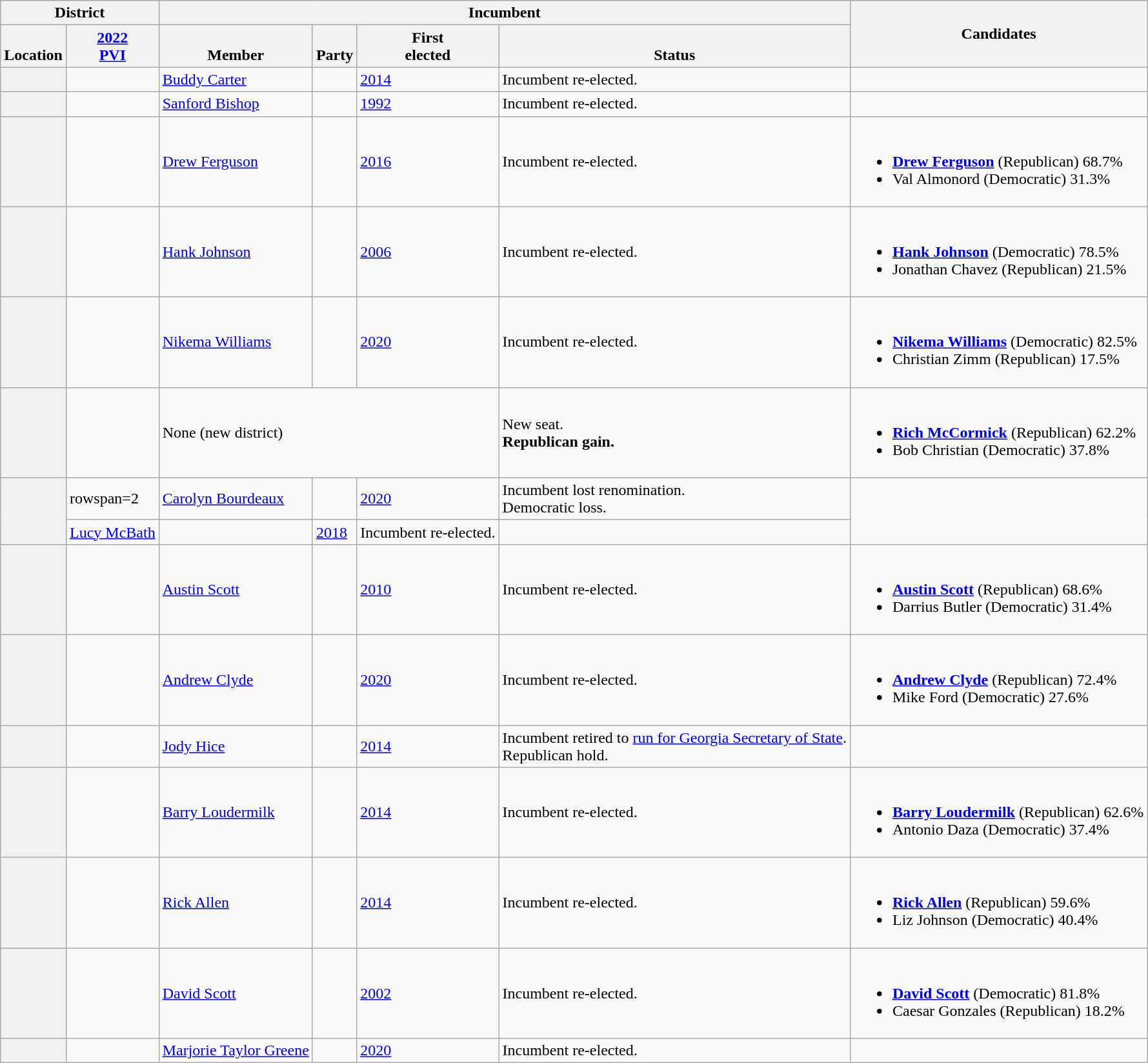<table class="wikitable sortable">
<tr>
<th colspan=2>District</th>
<th colspan=4>Incumbent</th>
<th rowspan=2 class="unsortable">Candidates</th>
</tr>
<tr valign=bottom>
<th>Location</th>
<th><a href='#'>2022<br>PVI</a></th>
<th>Member</th>
<th>Party</th>
<th>First<br>elected</th>
<th>Status</th>
</tr>
<tr>
<th></th>
<td></td>
<td><a href='#'>Buddy Carter</a></td>
<td></td>
<td><a href='#'>2014</a></td>
<td>Incumbent re-elected.</td>
<td nowrap></td>
</tr>
<tr>
<th></th>
<td></td>
<td><a href='#'>Sanford Bishop</a></td>
<td></td>
<td><a href='#'>1992</a></td>
<td>Incumbent re-elected.</td>
<td nowrap></td>
</tr>
<tr>
<th></th>
<td></td>
<td><a href='#'>Drew Ferguson</a></td>
<td></td>
<td><a href='#'>2016</a></td>
<td>Incumbent re-elected.</td>
<td nowrap><br><ul><li> <strong><a href='#'>Drew Ferguson</a></strong> (Republican) 68.7%</li><li>Val Almonord (Democratic) 31.3%</li></ul></td>
</tr>
<tr>
<th></th>
<td></td>
<td><a href='#'>Hank Johnson</a></td>
<td></td>
<td><a href='#'>2006</a></td>
<td>Incumbent re-elected.</td>
<td nowrap><br><ul><li> <strong><a href='#'>Hank Johnson</a></strong> (Democratic) 78.5%</li><li>Jonathan Chavez (Republican) 21.5%</li></ul></td>
</tr>
<tr>
<th></th>
<td></td>
<td><a href='#'>Nikema Williams</a></td>
<td></td>
<td><a href='#'>2020</a></td>
<td>Incumbent re-elected.</td>
<td nowrap><br><ul><li> <strong><a href='#'>Nikema Williams</a></strong> (Democratic) 82.5%</li><li>Christian Zimm (Republican) 17.5%</li></ul></td>
</tr>
<tr>
<th></th>
<td></td>
<td colspan=3>None (new district)</td>
<td>New seat.<br><strong>Republican gain.</strong></td>
<td nowrap><br><ul><li> <strong><a href='#'>Rich McCormick</a></strong> (Republican) 62.2%</li><li>Bob Christian (Democratic) 37.8%</li></ul></td>
</tr>
<tr>
<th rowspan=2></th>
<td>rowspan=2 </td>
<td><a href='#'>Carolyn Bourdeaux</a></td>
<td></td>
<td><a href='#'>2020</a></td>
<td>Incumbent lost renomination.<br>Democratic loss.</td>
<td rowspan=2 nowrap></td>
</tr>
<tr>
<td><a href='#'>Lucy McBath</a><br></td>
<td></td>
<td><a href='#'>2018</a></td>
<td>Incumbent re-elected.</td>
</tr>
<tr>
<th></th>
<td></td>
<td><a href='#'>Austin Scott</a></td>
<td></td>
<td><a href='#'>2010</a></td>
<td>Incumbent re-elected.</td>
<td nowrap><br><ul><li> <strong><a href='#'>Austin Scott</a></strong> (Republican) 68.6%</li><li>Darrius Butler (Democratic) 31.4%</li></ul></td>
</tr>
<tr>
<th></th>
<td></td>
<td><a href='#'>Andrew Clyde</a></td>
<td></td>
<td><a href='#'>2020</a></td>
<td>Incumbent re-elected.</td>
<td nowrap><br><ul><li> <strong><a href='#'>Andrew Clyde</a></strong> (Republican) 72.4%</li><li>Mike Ford (Democratic) 27.6%</li></ul></td>
</tr>
<tr>
<th></th>
<td></td>
<td><a href='#'>Jody Hice</a></td>
<td></td>
<td><a href='#'>2014</a></td>
<td>Incumbent retired to <a href='#'>run for Georgia Secretary of State</a>.<br>Republican hold.</td>
<td nowrap></td>
</tr>
<tr>
<th></th>
<td></td>
<td><a href='#'>Barry Loudermilk</a></td>
<td></td>
<td><a href='#'>2014</a></td>
<td>Incumbent re-elected.</td>
<td nowrap><br><ul><li> <strong><a href='#'>Barry Loudermilk</a></strong> (Republican) 62.6%</li><li>Antonio Daza (Democratic) 37.4%</li></ul></td>
</tr>
<tr>
<th></th>
<td></td>
<td><a href='#'>Rick Allen</a></td>
<td></td>
<td><a href='#'>2014</a></td>
<td>Incumbent re-elected.</td>
<td nowrap><br><ul><li> <strong><a href='#'>Rick Allen</a></strong> (Republican) 59.6%</li><li>Liz Johnson (Democratic) 40.4%</li></ul></td>
</tr>
<tr>
<th></th>
<td></td>
<td><a href='#'>David Scott</a></td>
<td></td>
<td><a href='#'>2002</a></td>
<td>Incumbent re-elected.</td>
<td nowrap><br><ul><li> <strong><a href='#'>David Scott</a></strong> (Democratic) 81.8%</li><li>Caesar Gonzales (Republican) 18.2%</li></ul></td>
</tr>
<tr>
<th></th>
<td></td>
<td><a href='#'>Marjorie Taylor Greene</a></td>
<td></td>
<td><a href='#'>2020</a></td>
<td>Incumbent re-elected.</td>
<td nowrap></td>
</tr>
</table>
